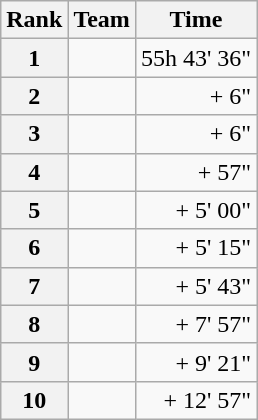<table class="wikitable">
<tr>
<th scope="col">Rank</th>
<th scope="col">Team</th>
<th scope="col">Time</th>
</tr>
<tr>
<th scope="row">1</th>
<td> </td>
<td align="right">55h 43' 36"</td>
</tr>
<tr>
<th scope="row">2</th>
<td> </td>
<td align="right">+ 6"</td>
</tr>
<tr>
<th scope="row">3</th>
<td> </td>
<td align="right">+ 6"</td>
</tr>
<tr>
<th scope="row">4</th>
<td> </td>
<td align="right">+ 57"</td>
</tr>
<tr>
<th scope="row">5</th>
<td> </td>
<td align="right">+ 5' 00"</td>
</tr>
<tr>
<th scope="row">6</th>
<td> </td>
<td align="right">+ 5' 15"</td>
</tr>
<tr>
<th scope="row">7</th>
<td> </td>
<td align="right">+ 5' 43"</td>
</tr>
<tr>
<th scope="row">8</th>
<td> </td>
<td align="right">+ 7' 57"</td>
</tr>
<tr>
<th scope="row">9</th>
<td> </td>
<td align="right">+ 9' 21"</td>
</tr>
<tr>
<th scope="row">10</th>
<td> </td>
<td align="right">+ 12' 57"</td>
</tr>
</table>
